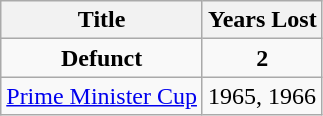<table class="wikitable">
<tr>
<th>Title</th>
<th>Years Lost</th>
</tr>
<tr>
<td align="center"><strong>Defunct</strong></td>
<td align="center"><strong>2</strong></td>
</tr>
<tr>
<td> <a href='#'>Prime Minister Cup</a></td>
<td>1965, 1966</td>
</tr>
</table>
